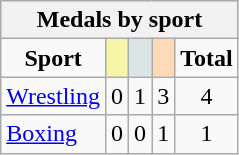<table class="wikitable" style="font-size:100%;">
<tr align=center style="background:#efefef;">
<th colspan=7><strong>Medals by sport</strong></th>
</tr>
<tr align=center align=center>
<td><strong>Sport</strong></td>
<td style="background:#f7f6a8;"></td>
<td style="background:#dce5e5;"></td>
<td style="background:#ffdab9;"></td>
<td><strong>Total</strong></td>
</tr>
<tr align=center align=center>
<td align=left><a href='#'>Wrestling</a></td>
<td>0</td>
<td>1</td>
<td>3</td>
<td>4</td>
</tr>
<tr align=center align=center>
<td align=left><a href='#'>Boxing</a></td>
<td>0</td>
<td>0</td>
<td>1</td>
<td>1</td>
</tr>
</table>
